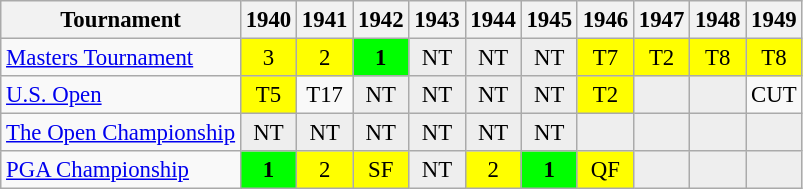<table class="wikitable" style="font-size:95%;text-align:center;">
<tr>
<th>Tournament</th>
<th>1940</th>
<th>1941</th>
<th>1942</th>
<th>1943</th>
<th>1944</th>
<th>1945</th>
<th>1946</th>
<th>1947</th>
<th>1948</th>
<th>1949</th>
</tr>
<tr>
<td align=left><a href='#'>Masters Tournament</a></td>
<td style="background:yellow;">3</td>
<td style="background:yellow;">2</td>
<td style="background:lime;"><strong>1</strong></td>
<td style="background:#eeeeee;">NT</td>
<td style="background:#eeeeee;">NT</td>
<td style="background:#eeeeee;">NT</td>
<td style="background:yellow;">T7</td>
<td style="background:yellow;">T2</td>
<td style="background:yellow;">T8</td>
<td style="background:yellow;">T8</td>
</tr>
<tr>
<td align=left><a href='#'>U.S. Open</a></td>
<td style="background:yellow;">T5</td>
<td>T17</td>
<td style="background:#eeeeee;">NT</td>
<td style="background:#eeeeee;">NT</td>
<td style="background:#eeeeee;">NT</td>
<td style="background:#eeeeee;">NT</td>
<td style="background:yellow;">T2</td>
<td style="background:#eeeeee;"></td>
<td style="background:#eeeeee;"></td>
<td>CUT</td>
</tr>
<tr>
<td align=left><a href='#'>The Open Championship</a></td>
<td style="background:#eeeeee;">NT</td>
<td style="background:#eeeeee;">NT</td>
<td style="background:#eeeeee;">NT</td>
<td style="background:#eeeeee;">NT</td>
<td style="background:#eeeeee;">NT</td>
<td style="background:#eeeeee;">NT</td>
<td style="background:#eeeeee;"></td>
<td style="background:#eeeeee;"></td>
<td style="background:#eeeeee;"></td>
<td style="background:#eeeeee;"></td>
</tr>
<tr>
<td align=left><a href='#'>PGA Championship</a></td>
<td style="background:lime;"><strong>1</strong></td>
<td style="background:yellow;">2</td>
<td style="background:yellow;">SF</td>
<td style="background:#eeeeee;">NT</td>
<td style="background:yellow;">2</td>
<td style="background:lime;"><strong>1</strong></td>
<td style="background:yellow;">QF</td>
<td style="background:#eeeeee;"></td>
<td style="background:#eeeeee;"></td>
<td style="background:#eeeeee;"></td>
</tr>
</table>
